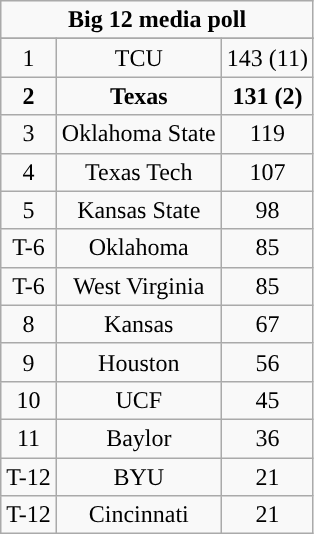<table class="wikitable" style="display: inline-table;">
<tr>
<td align="center" Colspan="3"><strong>Big 12 media poll</strong></td>
</tr>
<tr align="center">
</tr>
<tr align="center">
<td>1</td>
<td>TCU</td>
<td>143 (11)</td>
</tr>
<tr align="center">
<td><strong>2</strong></td>
<td><strong>Texas</strong></td>
<td><strong>131 (2)</strong></td>
</tr>
<tr align="center">
<td>3</td>
<td>Oklahoma State</td>
<td>119</td>
</tr>
<tr align="center">
<td>4</td>
<td>Texas Tech</td>
<td>107</td>
</tr>
<tr align="center">
<td>5</td>
<td>Kansas State</td>
<td>98</td>
</tr>
<tr align="center">
<td>T-6</td>
<td>Oklahoma</td>
<td>85</td>
</tr>
<tr align="center">
<td>T-6</td>
<td>West Virginia</td>
<td>85</td>
</tr>
<tr align="center">
<td>8</td>
<td>Kansas</td>
<td>67</td>
</tr>
<tr align="center">
<td>9</td>
<td>Houston</td>
<td>56</td>
</tr>
<tr align="center">
<td>10</td>
<td>UCF</td>
<td>45</td>
</tr>
<tr align="center">
<td>11</td>
<td>Baylor</td>
<td>36</td>
</tr>
<tr align="center">
<td>T-12</td>
<td>BYU</td>
<td>21</td>
</tr>
<tr align="center">
<td>T-12</td>
<td>Cincinnati</td>
<td>21</td>
</tr>
</table>
